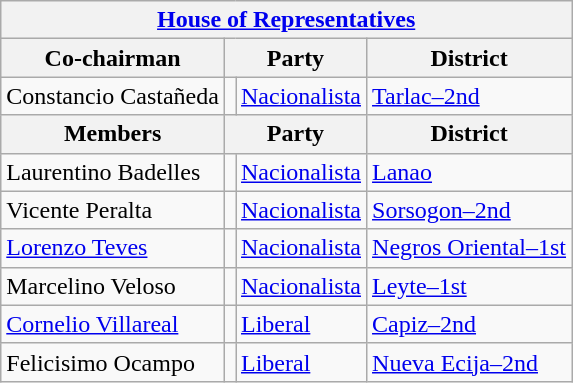<table class="wikitable plainrowheaders">
<tr>
<th colspan="4"><a href='#'>House of Representatives</a></th>
</tr>
<tr>
<th>Co-chairman</th>
<th colspan="2">Party</th>
<th>District</th>
</tr>
<tr>
<td>Constancio Castañeda</td>
<td></td>
<td><a href='#'>Nacionalista</a></td>
<td><a href='#'>Tarlac–2nd</a></td>
</tr>
<tr>
<th>Members</th>
<th colspan="2">Party</th>
<th>District</th>
</tr>
<tr>
<td>Laurentino Badelles</td>
<td></td>
<td><a href='#'>Nacionalista</a></td>
<td><a href='#'>Lanao</a></td>
</tr>
<tr>
<td>Vicente Peralta</td>
<td></td>
<td><a href='#'>Nacionalista</a></td>
<td><a href='#'>Sorsogon–2nd</a></td>
</tr>
<tr>
<td><a href='#'>Lorenzo Teves</a></td>
<td></td>
<td><a href='#'>Nacionalista</a></td>
<td><a href='#'>Negros Oriental–1st</a></td>
</tr>
<tr>
<td>Marcelino Veloso</td>
<td></td>
<td><a href='#'>Nacionalista</a></td>
<td><a href='#'>Leyte–1st</a></td>
</tr>
<tr>
<td><a href='#'>Cornelio Villareal</a></td>
<td></td>
<td><a href='#'>Liberal</a></td>
<td><a href='#'>Capiz–2nd</a></td>
</tr>
<tr>
<td>Felicisimo Ocampo</td>
<td></td>
<td><a href='#'>Liberal</a></td>
<td><a href='#'>Nueva Ecija–2nd</a></td>
</tr>
</table>
